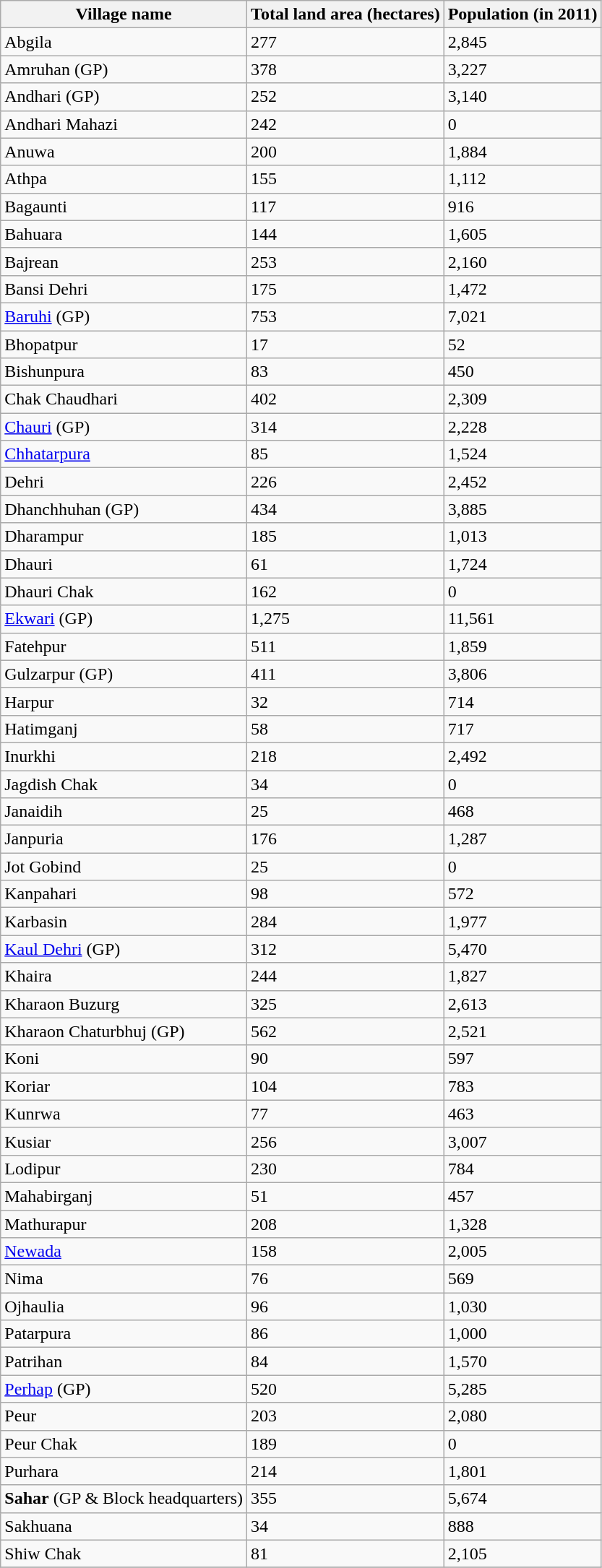<table class="wikitable sortable">
<tr>
<th>Village name</th>
<th>Total land area (hectares)</th>
<th>Population (in 2011)</th>
</tr>
<tr>
<td>Abgila</td>
<td>277</td>
<td>2,845</td>
</tr>
<tr>
<td>Amruhan (GP)</td>
<td>378</td>
<td>3,227</td>
</tr>
<tr>
<td>Andhari (GP)</td>
<td>252</td>
<td>3,140</td>
</tr>
<tr>
<td>Andhari Mahazi</td>
<td>242</td>
<td>0</td>
</tr>
<tr>
<td>Anuwa</td>
<td>200</td>
<td>1,884</td>
</tr>
<tr>
<td>Athpa</td>
<td>155</td>
<td>1,112</td>
</tr>
<tr>
<td>Bagaunti</td>
<td>117</td>
<td>916</td>
</tr>
<tr>
<td>Bahuara</td>
<td>144</td>
<td>1,605</td>
</tr>
<tr>
<td>Bajrean</td>
<td>253</td>
<td>2,160</td>
</tr>
<tr>
<td>Bansi Dehri</td>
<td>175</td>
<td>1,472</td>
</tr>
<tr>
<td><a href='#'>Baruhi</a> (GP)</td>
<td>753</td>
<td>7,021</td>
</tr>
<tr>
<td>Bhopatpur</td>
<td>17</td>
<td>52</td>
</tr>
<tr>
<td>Bishunpura</td>
<td>83</td>
<td>450</td>
</tr>
<tr>
<td>Chak Chaudhari</td>
<td>402</td>
<td>2,309</td>
</tr>
<tr>
<td><a href='#'>Chauri</a> (GP)</td>
<td>314</td>
<td>2,228</td>
</tr>
<tr>
<td><a href='#'>Chhatarpura</a></td>
<td>85</td>
<td>1,524</td>
</tr>
<tr>
<td>Dehri</td>
<td>226</td>
<td>2,452</td>
</tr>
<tr>
<td>Dhanchhuhan (GP)</td>
<td>434</td>
<td>3,885</td>
</tr>
<tr>
<td>Dharampur</td>
<td>185</td>
<td>1,013</td>
</tr>
<tr>
<td>Dhauri</td>
<td>61</td>
<td>1,724</td>
</tr>
<tr>
<td>Dhauri Chak</td>
<td>162</td>
<td>0</td>
</tr>
<tr>
<td><a href='#'>Ekwari</a> (GP)</td>
<td>1,275</td>
<td>11,561</td>
</tr>
<tr>
<td>Fatehpur</td>
<td>511</td>
<td>1,859</td>
</tr>
<tr>
<td>Gulzarpur (GP)</td>
<td>411</td>
<td>3,806</td>
</tr>
<tr>
<td>Harpur</td>
<td>32</td>
<td>714</td>
</tr>
<tr>
<td>Hatimganj</td>
<td>58</td>
<td>717</td>
</tr>
<tr>
<td>Inurkhi</td>
<td>218</td>
<td>2,492</td>
</tr>
<tr>
<td>Jagdish Chak</td>
<td>34</td>
<td>0</td>
</tr>
<tr>
<td>Janaidih</td>
<td>25</td>
<td>468</td>
</tr>
<tr>
<td>Janpuria</td>
<td>176</td>
<td>1,287</td>
</tr>
<tr>
<td>Jot Gobind</td>
<td>25</td>
<td>0</td>
</tr>
<tr>
<td>Kanpahari</td>
<td>98</td>
<td>572</td>
</tr>
<tr>
<td>Karbasin</td>
<td>284</td>
<td>1,977</td>
</tr>
<tr>
<td><a href='#'>Kaul Dehri</a> (GP)</td>
<td>312</td>
<td>5,470</td>
</tr>
<tr>
<td>Khaira</td>
<td>244</td>
<td>1,827</td>
</tr>
<tr>
<td>Kharaon Buzurg</td>
<td>325</td>
<td>2,613</td>
</tr>
<tr>
<td>Kharaon Chaturbhuj (GP)</td>
<td>562</td>
<td>2,521</td>
</tr>
<tr>
<td>Koni</td>
<td>90</td>
<td>597</td>
</tr>
<tr>
<td>Koriar</td>
<td>104</td>
<td>783</td>
</tr>
<tr>
<td>Kunrwa</td>
<td>77</td>
<td>463</td>
</tr>
<tr>
<td>Kusiar</td>
<td>256</td>
<td>3,007</td>
</tr>
<tr>
<td>Lodipur</td>
<td>230</td>
<td>784</td>
</tr>
<tr>
<td>Mahabirganj</td>
<td>51</td>
<td>457</td>
</tr>
<tr>
<td>Mathurapur</td>
<td>208</td>
<td>1,328</td>
</tr>
<tr>
<td><a href='#'>Newada</a></td>
<td>158</td>
<td>2,005</td>
</tr>
<tr>
<td>Nima</td>
<td>76</td>
<td>569</td>
</tr>
<tr>
<td>Ojhaulia</td>
<td>96</td>
<td>1,030</td>
</tr>
<tr>
<td>Patarpura</td>
<td>86</td>
<td>1,000</td>
</tr>
<tr>
<td>Patrihan</td>
<td>84</td>
<td>1,570</td>
</tr>
<tr>
<td><a href='#'>Perhap</a> (GP)</td>
<td>520</td>
<td>5,285</td>
</tr>
<tr>
<td>Peur</td>
<td>203</td>
<td>2,080</td>
</tr>
<tr>
<td>Peur Chak</td>
<td>189</td>
<td>0</td>
</tr>
<tr>
<td>Purhara</td>
<td>214</td>
<td>1,801</td>
</tr>
<tr>
<td><strong>Sahar</strong> (GP & Block headquarters)</td>
<td>355</td>
<td>5,674</td>
</tr>
<tr>
<td>Sakhuana</td>
<td>34</td>
<td>888</td>
</tr>
<tr>
<td>Shiw Chak</td>
<td>81</td>
<td>2,105</td>
</tr>
<tr>
</tr>
</table>
